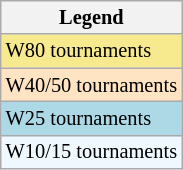<table class=wikitable style="font-size:85%">
<tr>
<th>Legend</th>
</tr>
<tr style="background:#f7e98e;">
<td>W80 tournaments</td>
</tr>
<tr style="background:#ffe4c4;">
<td>W40/50 tournaments</td>
</tr>
<tr style="background:lightblue;">
<td>W25 tournaments</td>
</tr>
<tr style="background:#f0f8ff;">
<td>W10/15 tournaments</td>
</tr>
</table>
